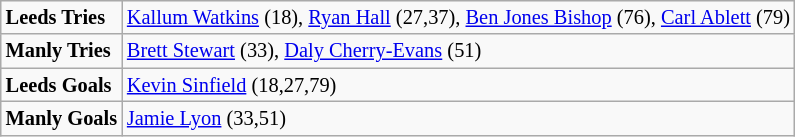<table class="wikitable" style="font-size:85%;">
<tr>
<td><strong>Leeds Tries</strong></td>
<td><a href='#'>Kallum Watkins</a> (18), <a href='#'>Ryan Hall</a> (27,37), <a href='#'>Ben Jones Bishop</a> (76), <a href='#'>Carl Ablett</a> (79)</td>
</tr>
<tr>
<td><strong>Manly Tries</strong></td>
<td><a href='#'>Brett Stewart</a> (33), <a href='#'>Daly Cherry-Evans</a> (51)</td>
</tr>
<tr>
<td><strong>Leeds Goals</strong></td>
<td><a href='#'>Kevin Sinfield</a> (18,27,79)</td>
</tr>
<tr>
<td><strong>Manly Goals</strong></td>
<td><a href='#'>Jamie Lyon</a> (33,51)</td>
</tr>
</table>
